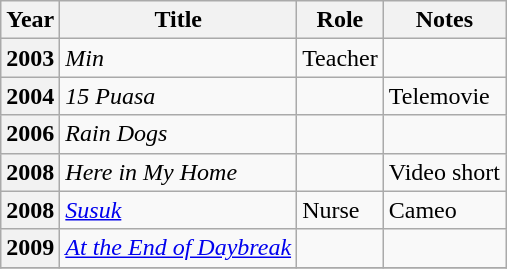<table class="wikitable">
<tr>
<th>Year</th>
<th>Title</th>
<th>Role</th>
<th>Notes</th>
</tr>
<tr>
<th>2003</th>
<td><em>Min</em></td>
<td>Teacher</td>
<td></td>
</tr>
<tr>
<th>2004</th>
<td><em>15 Puasa</em></td>
<td></td>
<td>Telemovie</td>
</tr>
<tr>
<th>2006</th>
<td><em>Rain Dogs</em></td>
<td></td>
<td></td>
</tr>
<tr>
<th>2008</th>
<td><em>Here in My Home</em></td>
<td></td>
<td>Video short</td>
</tr>
<tr>
<th>2008</th>
<td><em><a href='#'>Susuk</a></em></td>
<td>Nurse</td>
<td>Cameo</td>
</tr>
<tr>
<th>2009</th>
<td><em><a href='#'>At the End of Daybreak</a></em></td>
<td></td>
<td></td>
</tr>
<tr>
</tr>
</table>
